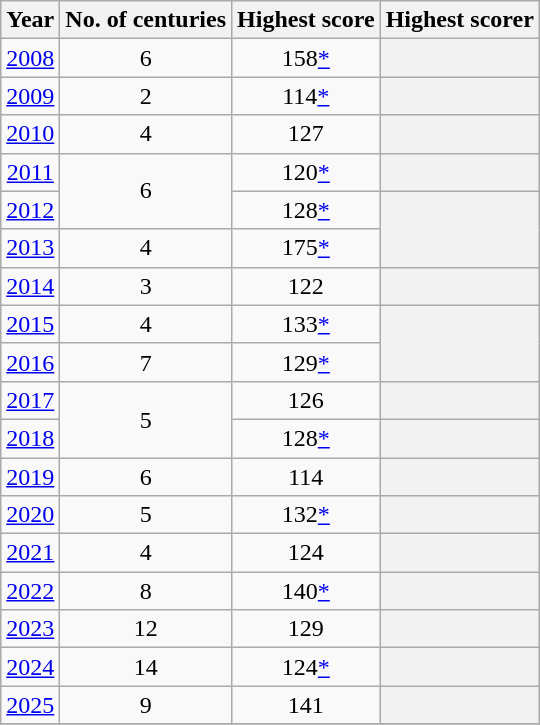<table class="wikitable plainrowheaders sortable" style="text-align:center">
<tr>
<th scope="col">Year</th>
<th scope="col">No. of centuries</th>
<th scope="col">Highest score</th>
<th scope="col">Highest scorer</th>
</tr>
<tr>
<td><a href='#'>2008</a></td>
<td>6</td>
<td>158<a href='#'>*</a></td>
<th scope="row"></th>
</tr>
<tr>
<td><a href='#'>2009</a></td>
<td>2</td>
<td>114<a href='#'>*</a></td>
<th scope="row"></th>
</tr>
<tr>
<td><a href='#'>2010</a></td>
<td>4</td>
<td>127</td>
<th scope="row"></th>
</tr>
<tr>
<td><a href='#'>2011</a></td>
<td rowspan=2>6</td>
<td>120<a href='#'>*</a></td>
<th scope="row"></th>
</tr>
<tr x>
<td><a href='#'>2012</a></td>
<td>128<a href='#'>*</a></td>
<th scope="row" rowspan=2></th>
</tr>
<tr>
<td><a href='#'>2013</a></td>
<td>4</td>
<td>175<a href='#'>*</a></td>
</tr>
<tr>
<td><a href='#'>2014</a></td>
<td>3</td>
<td>122</td>
<th scope="row"></th>
</tr>
<tr>
<td><a href='#'>2015</a></td>
<td>4</td>
<td>133<a href='#'>*</a></td>
<th scope="row" rowspan=2></th>
</tr>
<tr>
<td><a href='#'>2016</a></td>
<td>7</td>
<td>129<a href='#'>*</a></td>
</tr>
<tr>
<td><a href='#'>2017</a></td>
<td rowspan=2>5</td>
<td>126</td>
<th scope="row"></th>
</tr>
<tr>
<td><a href='#'>2018</a></td>
<td>128<a href='#'>*</a></td>
<th scope="row"></th>
</tr>
<tr>
<td><a href='#'>2019</a></td>
<td>6</td>
<td>114</td>
<th scope="row"></th>
</tr>
<tr>
<td><a href='#'>2020</a></td>
<td>5</td>
<td>132<a href='#'>*</a></td>
<th scope="row"></th>
</tr>
<tr>
<td><a href='#'>2021</a></td>
<td>4</td>
<td>124</td>
<th scope="row"></th>
</tr>
<tr>
<td><a href='#'>2022</a></td>
<td>8</td>
<td>140<a href='#'>*</a></td>
<th scope="row"></th>
</tr>
<tr>
<td><a href='#'>2023</a></td>
<td>12</td>
<td>129</td>
<th scope="row"></th>
</tr>
<tr>
<td><a href='#'>2024</a></td>
<td>14</td>
<td>124<a href='#'>*</a></td>
<th scope="row"></th>
</tr>
<tr>
<td><a href='#'>2025</a></td>
<td>9</td>
<td>141</td>
<th scope="row"></th>
</tr>
<tr>
</tr>
</table>
